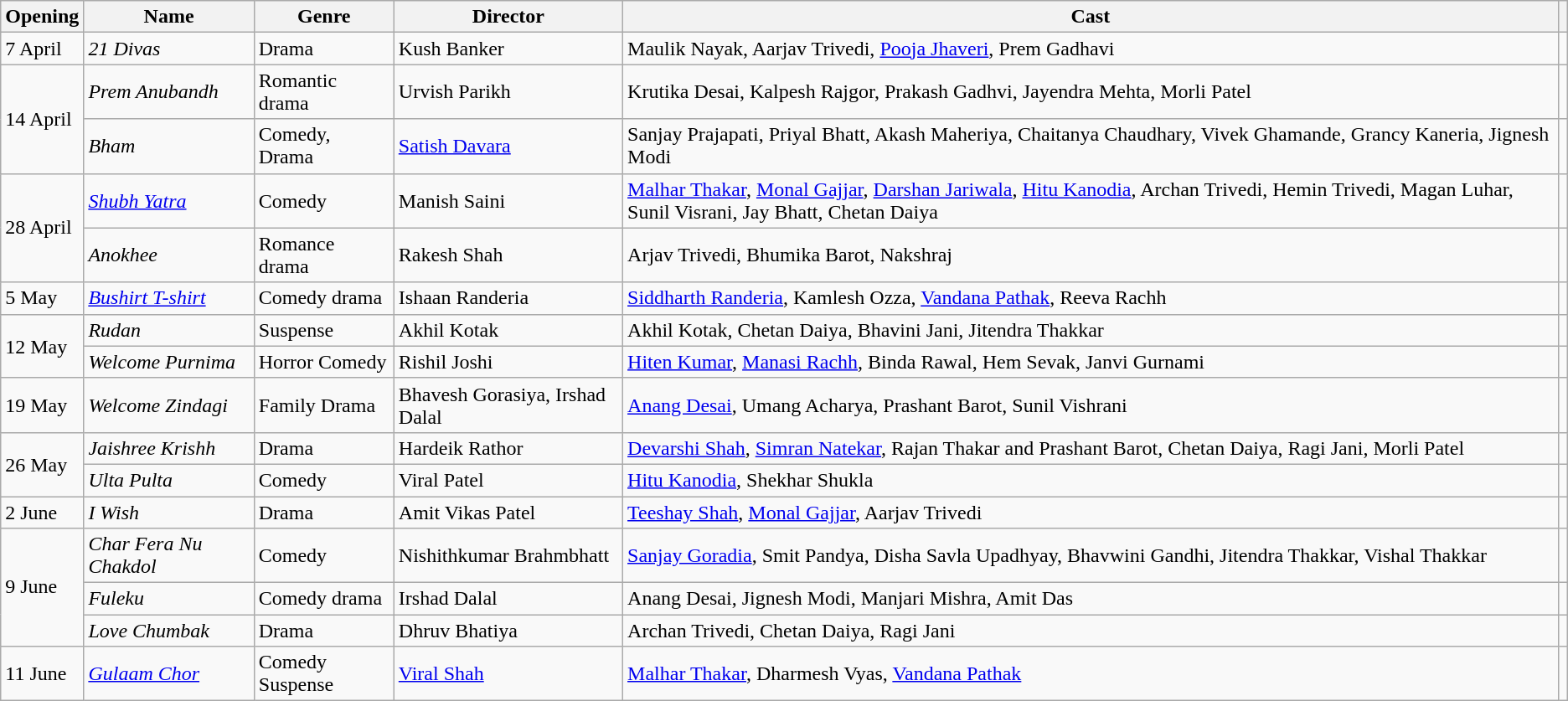<table class="wikitable sortable">
<tr>
<th>Opening</th>
<th>Name</th>
<th>Genre</th>
<th>Director</th>
<th>Cast</th>
<th></th>
</tr>
<tr>
<td>7 April</td>
<td><em>21 Divas</em></td>
<td>Drama</td>
<td>Kush Banker</td>
<td>Maulik Nayak, Aarjav Trivedi, <a href='#'>Pooja Jhaveri</a>, Prem Gadhavi</td>
<td></td>
</tr>
<tr>
<td rowspan="2">14 April</td>
<td><em>Prem Anubandh</em></td>
<td>Romantic drama</td>
<td>Urvish Parikh</td>
<td>Krutika Desai, Kalpesh Rajgor, Prakash Gadhvi, Jayendra Mehta, Morli Patel</td>
<td></td>
</tr>
<tr>
<td><em>Bham </em></td>
<td>Comedy, Drama</td>
<td><a href='#'>Satish Davara</a></td>
<td>Sanjay Prajapati, Priyal Bhatt, Akash Maheriya, Chaitanya Chaudhary, Vivek Ghamande, Grancy Kaneria, Jignesh Modi</td>
<td></td>
</tr>
<tr>
<td rowspan="2">28 April</td>
<td><em><a href='#'>Shubh Yatra</a></em></td>
<td>Comedy</td>
<td>Manish Saini</td>
<td><a href='#'>Malhar Thakar</a>, <a href='#'>Monal Gajjar</a>, <a href='#'>Darshan Jariwala</a>, <a href='#'>Hitu Kanodia</a>, Archan Trivedi, Hemin Trivedi, Magan Luhar, Sunil Visrani, Jay Bhatt, Chetan Daiya</td>
<td></td>
</tr>
<tr>
<td><em>Anokhee</em></td>
<td>Romance drama</td>
<td>Rakesh Shah</td>
<td>Arjav Trivedi, Bhumika Barot, Nakshraj</td>
<td></td>
</tr>
<tr>
<td>5 May</td>
<td><em><a href='#'>Bushirt T-shirt</a></em></td>
<td>Comedy drama</td>
<td>Ishaan Randeria</td>
<td><a href='#'>Siddharth Randeria</a>, Kamlesh Ozza, <a href='#'>Vandana Pathak</a>, Reeva Rachh</td>
<td></td>
</tr>
<tr>
<td rowspan="2">12 May</td>
<td><em>Rudan</em></td>
<td>Suspense</td>
<td>Akhil Kotak</td>
<td>Akhil Kotak, Chetan Daiya, Bhavini Jani, Jitendra Thakkar</td>
<td></td>
</tr>
<tr>
<td><em>Welcome Purnima</em></td>
<td>Horror Comedy</td>
<td>Rishil Joshi</td>
<td><a href='#'>Hiten Kumar</a>, <a href='#'>Manasi Rachh</a>, Binda Rawal, Hem Sevak, Janvi Gurnami</td>
<td></td>
</tr>
<tr>
<td>19 May</td>
<td><em>Welcome Zindagi</em></td>
<td>Family Drama</td>
<td>Bhavesh Gorasiya, Irshad Dalal</td>
<td><a href='#'>Anang Desai</a>, Umang Acharya, Prashant Barot, Sunil Vishrani</td>
<td></td>
</tr>
<tr>
<td rowspan="2">26 May</td>
<td><em>Jaishree Krishh</em></td>
<td>Drama</td>
<td>Hardeik Rathor</td>
<td><a href='#'>Devarshi Shah</a>, <a href='#'>Simran Natekar</a>, Rajan Thakar and Prashant Barot, Chetan Daiya, Ragi Jani, Morli Patel</td>
<td></td>
</tr>
<tr>
<td><em>Ulta Pulta</em></td>
<td>Comedy</td>
<td>Viral Patel</td>
<td><a href='#'>Hitu Kanodia</a>, Shekhar Shukla</td>
<td></td>
</tr>
<tr>
<td>2 June</td>
<td><em>I Wish</em></td>
<td>Drama</td>
<td>Amit Vikas Patel</td>
<td><a href='#'>Teeshay Shah</a>, <a href='#'>Monal Gajjar</a>, Aarjav Trivedi</td>
<td></td>
</tr>
<tr>
<td rowspan="3">9 June</td>
<td><em>Char Fera Nu Chakdol</em></td>
<td>Comedy</td>
<td>Nishithkumar Brahmbhatt</td>
<td><a href='#'>Sanjay Goradia</a>, Smit Pandya, Disha Savla Upadhyay, Bhavwini Gandhi, Jitendra Thakkar, Vishal Thakkar</td>
<td></td>
</tr>
<tr>
<td><em>Fuleku</em></td>
<td>Comedy drama</td>
<td>Irshad Dalal</td>
<td>Anang Desai, Jignesh Modi, Manjari Mishra, Amit Das</td>
<td></td>
</tr>
<tr>
<td><em>Love Chumbak</em></td>
<td>Drama</td>
<td>Dhruv Bhatiya</td>
<td>Archan Trivedi, Chetan Daiya, Ragi Jani</td>
<td></td>
</tr>
<tr>
<td>11 June</td>
<td><em><a href='#'>Gulaam Chor</a></em></td>
<td>Comedy Suspense</td>
<td><a href='#'>Viral Shah</a></td>
<td><a href='#'>Malhar Thakar</a>, Dharmesh Vyas, <a href='#'>Vandana Pathak</a></td>
<td></td>
</tr>
</table>
